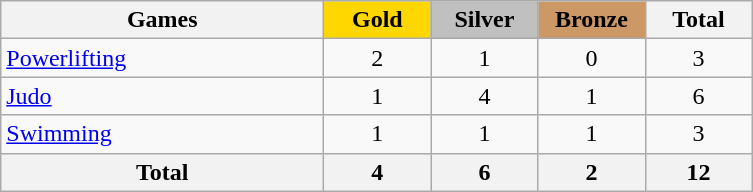<table class="wikitable sortable" style="text-align:center;">
<tr>
<th style="width:13em;">Games</th>
<th style="width:4em; background:gold;">Gold</th>
<th style="width:4em; background:silver;">Silver</th>
<th style="width:4em; background:#cc9966;">Bronze</th>
<th style="width:4em;">Total</th>
</tr>
<tr>
<td align=left> <a href='#'>Powerlifting</a></td>
<td>2</td>
<td>1</td>
<td>0</td>
<td>3</td>
</tr>
<tr>
<td align=left> <a href='#'>Judo</a></td>
<td>1</td>
<td>4</td>
<td>1</td>
<td>6</td>
</tr>
<tr>
<td align=left> <a href='#'>Swimming</a></td>
<td>1</td>
<td>1</td>
<td>1</td>
<td>3</td>
</tr>
<tr>
<th>Total</th>
<th>4</th>
<th>6</th>
<th>2</th>
<th>12</th>
</tr>
</table>
